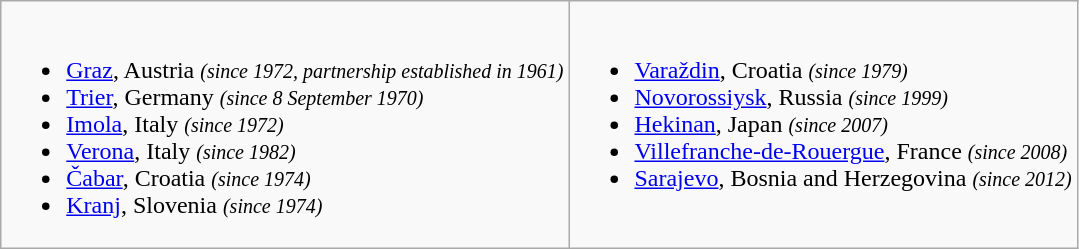<table class="wikitable">
<tr valign="top">
<td><br><ul><li> <a href='#'>Graz</a>, Austria <small><em>(since 1972, partnership established in 1961)</em></small></li><li> <a href='#'>Trier</a>, Germany <small><em>(since 8 September 1970)</em></small></li><li> <a href='#'>Imola</a>, Italy <small><em>(since 1972)</em></small></li><li> <a href='#'>Verona</a>, Italy <small><em>(since 1982)</em></small></li><li> <a href='#'>Čabar</a>, Croatia <small><em>(since 1974)</em></small></li><li> <a href='#'>Kranj</a>, Slovenia <small><em>(since 1974)</em></small></li></ul></td>
<td><br><ul><li> <a href='#'>Varaždin</a>, Croatia <small><em>(since 1979)</em></small></li><li> <a href='#'>Novorossiysk</a>, Russia <small><em>(since 1999)</em></small></li><li> <a href='#'>Hekinan</a>, Japan <small><em>(since 2007)</em></small></li><li> <a href='#'>Villefranche-de-Rouergue</a>, France <small><em>(since 2008)</em></small></li><li> <a href='#'>Sarajevo</a>, Bosnia and Herzegovina <small><em>(since 2012)</em></small></li></ul></td>
</tr>
</table>
